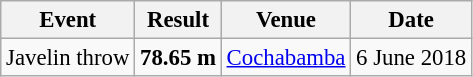<table class="wikitable" style="border-collapse: collapse; font-size: 95%;">
<tr>
<th>Event</th>
<th>Result</th>
<th>Venue</th>
<th>Date</th>
</tr>
<tr>
<td>Javelin throw</td>
<td><strong>78.65 m</strong></td>
<td> <a href='#'>Cochabamba</a></td>
<td>6 June 2018</td>
</tr>
</table>
